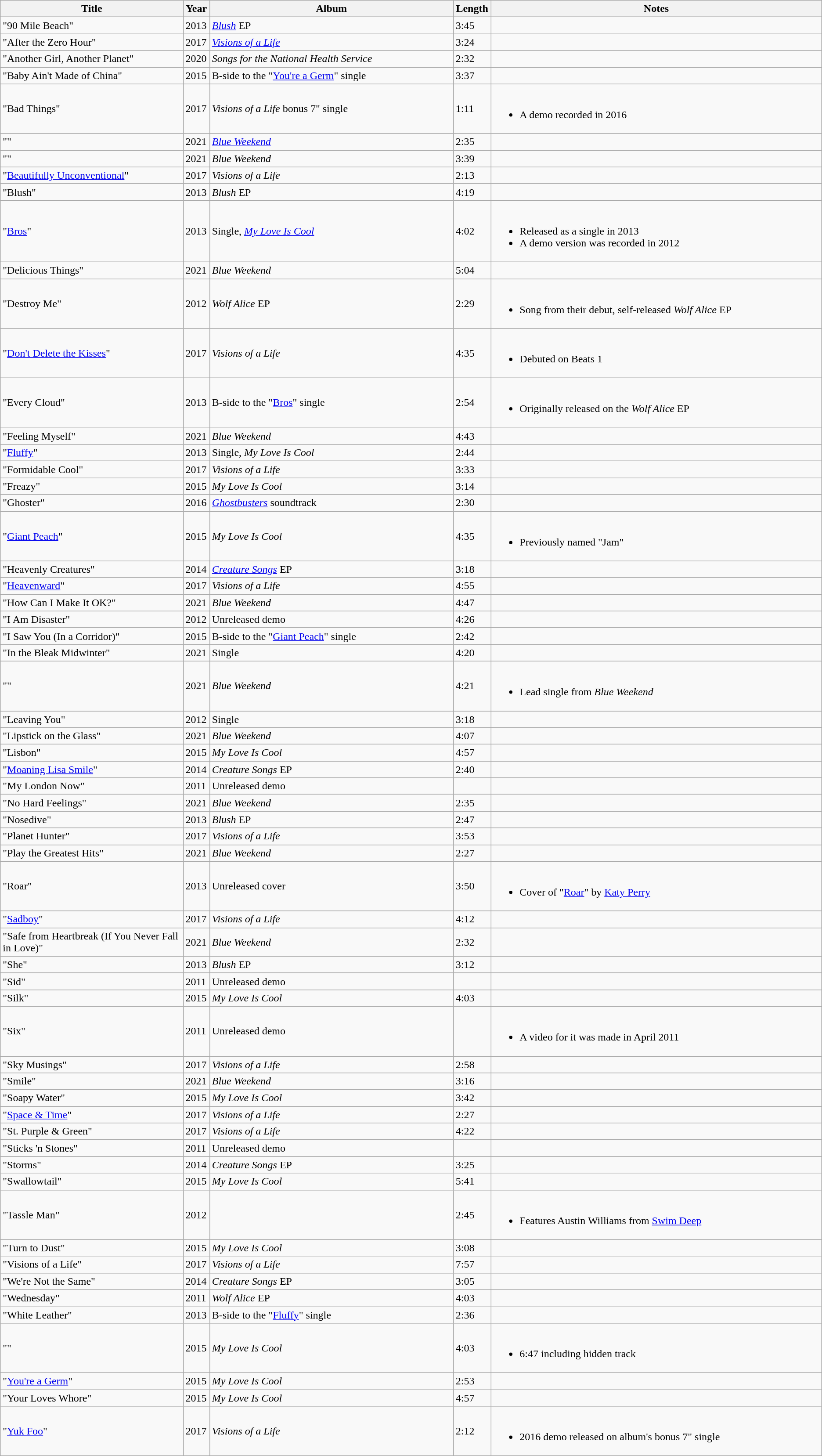<table class="wikitable sortable">
<tr>
<th style="width:21%;">Title</th>
<th style="width:1%;">Year</th>
<th style="width:28%;">Album</th>
<th style="width:1%;">Length</th>
<th style="width:38%;">Notes</th>
</tr>
<tr>
<td>"90 Mile Beach"</td>
<td>2013</td>
<td><em><a href='#'>Blush</a></em> EP</td>
<td>3:45</td>
<td></td>
</tr>
<tr>
<td>"After the Zero Hour"</td>
<td>2017</td>
<td><em><a href='#'>Visions of a Life</a></em></td>
<td>3:24</td>
<td></td>
</tr>
<tr>
<td>"Another Girl, Another Planet"</td>
<td>2020</td>
<td><em>Songs for the National Health Service</em></td>
<td>2:32</td>
<td></td>
</tr>
<tr>
<td>"Baby Ain't Made of China"</td>
<td>2015</td>
<td>B-side to the "<a href='#'>You're a Germ</a>" single</td>
<td>3:37</td>
<td></td>
</tr>
<tr>
<td>"Bad Things"</td>
<td>2017</td>
<td><em>Visions of a Life</em> bonus 7" single</td>
<td>1:11</td>
<td><br><ul><li>A demo recorded in 2016</li></ul></td>
</tr>
<tr>
<td>""</td>
<td>2021</td>
<td><em><a href='#'>Blue Weekend</a></em></td>
<td>2:35</td>
<td></td>
</tr>
<tr>
<td>""</td>
<td>2021</td>
<td><em>Blue Weekend</em></td>
<td>3:39</td>
<td></td>
</tr>
<tr>
<td>"<a href='#'>Beautifully Unconventional</a>"</td>
<td>2017</td>
<td><em>Visions of a Life</em></td>
<td>2:13</td>
<td></td>
</tr>
<tr>
<td>"Blush"</td>
<td>2013</td>
<td><em>Blush</em> EP</td>
<td>4:19</td>
<td></td>
</tr>
<tr>
<td>"<a href='#'>Bros</a>"</td>
<td>2013</td>
<td>Single, <em><a href='#'>My Love Is Cool</a></em></td>
<td>4:02</td>
<td><br><ul><li>Released as a single in 2013</li><li>A demo version was recorded in 2012</li></ul></td>
</tr>
<tr>
<td>"Delicious Things"</td>
<td>2021</td>
<td><em>Blue Weekend</em></td>
<td>5:04</td>
<td></td>
</tr>
<tr>
<td>"Destroy Me"</td>
<td>2012</td>
<td><em>Wolf Alice</em> EP</td>
<td>2:29</td>
<td><br><ul><li>Song from their debut, self-released <em>Wolf Alice</em> EP</li></ul></td>
</tr>
<tr>
<td>"<a href='#'>Don't Delete the Kisses</a>"</td>
<td>2017</td>
<td><em>Visions of a Life</em></td>
<td>4:35</td>
<td><br><ul><li>Debuted on Beats 1</li></ul></td>
</tr>
<tr>
<td>"Every Cloud"</td>
<td>2013</td>
<td>B-side to the "<a href='#'>Bros</a>" single</td>
<td>2:54</td>
<td><br><ul><li>Originally released on the <em>Wolf Alice</em> EP</li></ul></td>
</tr>
<tr>
<td>"Feeling Myself"</td>
<td>2021</td>
<td><em>Blue Weekend</em></td>
<td>4:43</td>
<td></td>
</tr>
<tr>
<td>"<a href='#'>Fluffy</a>"</td>
<td>2013</td>
<td>Single, <em>My Love Is Cool</em></td>
<td>2:44</td>
<td></td>
</tr>
<tr>
<td>"Formidable Cool"</td>
<td>2017</td>
<td><em>Visions of a Life</em></td>
<td>3:33</td>
<td></td>
</tr>
<tr>
<td>"Freazy"</td>
<td>2015</td>
<td><em>My Love Is Cool</em></td>
<td>3:14</td>
<td></td>
</tr>
<tr>
<td>"Ghoster"</td>
<td>2016</td>
<td><em><a href='#'>Ghostbusters</a></em> soundtrack</td>
<td>2:30</td>
<td></td>
</tr>
<tr>
<td>"<a href='#'>Giant Peach</a>"</td>
<td>2015</td>
<td><em>My Love Is Cool</em></td>
<td>4:35</td>
<td><br><ul><li>Previously named "Jam"</li></ul></td>
</tr>
<tr>
<td>"Heavenly Creatures"</td>
<td>2014</td>
<td><em><a href='#'>Creature Songs</a></em> EP</td>
<td>3:18</td>
<td></td>
</tr>
<tr>
<td>"<a href='#'>Heavenward</a>"</td>
<td>2017</td>
<td><em>Visions of a Life</em></td>
<td>4:55</td>
<td></td>
</tr>
<tr>
<td>"How Can I Make It OK?"</td>
<td>2021</td>
<td><em>Blue Weekend</em></td>
<td>4:47</td>
<td></td>
</tr>
<tr>
<td>"I Am Disaster"</td>
<td>2012</td>
<td>Unreleased demo</td>
<td>4:26</td>
<td></td>
</tr>
<tr>
<td>"I Saw You (In a Corridor)"</td>
<td>2015</td>
<td>B-side to the "<a href='#'>Giant Peach</a>" single</td>
<td>2:42</td>
<td></td>
</tr>
<tr>
<td>"In the Bleak Midwinter"</td>
<td>2021</td>
<td>Single</td>
<td>4:20</td>
</tr>
<tr>
<td>""</td>
<td>2021</td>
<td><em>Blue Weekend</em></td>
<td>4:21</td>
<td><br><ul><li>Lead single from <em>Blue Weekend</em></li></ul></td>
</tr>
<tr>
<td>"Leaving You"</td>
<td>2012</td>
<td>Single</td>
<td>3:18</td>
<td></td>
</tr>
<tr>
<td>"Lipstick on the Glass"</td>
<td>2021</td>
<td><em>Blue Weekend</em></td>
<td>4:07</td>
<td></td>
</tr>
<tr>
<td>"Lisbon"</td>
<td>2015</td>
<td><em>My Love Is Cool</em></td>
<td>4:57</td>
<td></td>
</tr>
<tr>
<td>"<a href='#'>Moaning Lisa Smile</a>"</td>
<td>2014</td>
<td><em>Creature Songs</em> EP</td>
<td>2:40</td>
<td></td>
</tr>
<tr>
<td>"My London Now"</td>
<td>2011</td>
<td>Unreleased demo</td>
<td></td>
<td></td>
</tr>
<tr>
<td>"No Hard Feelings"</td>
<td>2021</td>
<td><em>Blue Weekend</em></td>
<td>2:35</td>
<td></td>
</tr>
<tr>
<td>"Nosedive"</td>
<td>2013</td>
<td><em>Blush</em> EP</td>
<td>2:47</td>
<td></td>
</tr>
<tr>
<td>"Planet Hunter"</td>
<td>2017</td>
<td><em>Visions of a Life</em></td>
<td>3:53</td>
<td></td>
</tr>
<tr>
<td>"Play the Greatest Hits"</td>
<td>2021</td>
<td><em>Blue Weekend</em></td>
<td>2:27</td>
<td></td>
</tr>
<tr>
<td>"Roar"</td>
<td>2013</td>
<td>Unreleased cover</td>
<td>3:50</td>
<td><br><ul><li>Cover of "<a href='#'>Roar</a>" by <a href='#'>Katy Perry</a></li></ul></td>
</tr>
<tr>
<td>"<a href='#'>Sadboy</a>"</td>
<td>2017</td>
<td><em>Visions of a Life</em></td>
<td>4:12</td>
<td></td>
</tr>
<tr>
<td>"Safe from Heartbreak (If You Never Fall in Love)"</td>
<td>2021</td>
<td><em>Blue Weekend</em></td>
<td>2:32</td>
<td></td>
</tr>
<tr>
<td>"She"</td>
<td>2013</td>
<td><em>Blush</em> EP</td>
<td>3:12</td>
<td></td>
</tr>
<tr>
<td>"Sid"</td>
<td>2011</td>
<td>Unreleased demo</td>
<td></td>
<td></td>
</tr>
<tr>
<td>"Silk"</td>
<td>2015</td>
<td><em>My Love Is Cool</em></td>
<td>4:03</td>
<td></td>
</tr>
<tr>
<td>"Six"</td>
<td>2011</td>
<td>Unreleased demo</td>
<td></td>
<td><br><ul><li>A video for it was made in April 2011</li></ul></td>
</tr>
<tr>
<td>"Sky Musings"</td>
<td>2017</td>
<td><em>Visions of a Life</em></td>
<td>2:58</td>
<td></td>
</tr>
<tr>
<td>"Smile"</td>
<td>2021</td>
<td><em>Blue Weekend</em></td>
<td>3:16</td>
<td></td>
</tr>
<tr>
<td>"Soapy Water"</td>
<td>2015</td>
<td><em>My Love Is Cool</em></td>
<td>3:42</td>
<td></td>
</tr>
<tr>
<td>"<a href='#'>Space & Time</a>"</td>
<td>2017</td>
<td><em>Visions of a Life</em></td>
<td>2:27</td>
<td></td>
</tr>
<tr>
<td>"St. Purple & Green"</td>
<td>2017</td>
<td><em>Visions of a Life</em></td>
<td>4:22</td>
<td></td>
</tr>
<tr>
<td>"Sticks 'n Stones"</td>
<td>2011</td>
<td>Unreleased demo</td>
<td></td>
<td></td>
</tr>
<tr>
<td>"Storms"</td>
<td>2014</td>
<td><em>Creature Songs</em> EP</td>
<td>3:25</td>
<td></td>
</tr>
<tr>
<td>"Swallowtail"</td>
<td>2015</td>
<td><em>My Love Is Cool</em></td>
<td>5:41</td>
<td></td>
</tr>
<tr>
<td>"Tassle Man"</td>
<td>2012</td>
<td></td>
<td>2:45</td>
<td><br><ul><li>Features Austin Williams from <a href='#'>Swim Deep</a></li></ul></td>
</tr>
<tr>
<td>"Turn to Dust"</td>
<td>2015</td>
<td><em>My Love Is Cool</em></td>
<td>3:08</td>
<td></td>
</tr>
<tr>
<td>"Visions of a Life"</td>
<td>2017</td>
<td><em>Visions of a Life</em></td>
<td>7:57</td>
<td></td>
</tr>
<tr>
<td>"We're Not the Same"</td>
<td>2014</td>
<td><em>Creature Songs</em> EP</td>
<td>3:05</td>
<td></td>
</tr>
<tr>
<td>"Wednesday"</td>
<td>2011</td>
<td><em>Wolf Alice</em> EP</td>
<td>4:03</td>
<td></td>
</tr>
<tr>
<td>"White Leather"</td>
<td>2013</td>
<td>B-side to the "<a href='#'>Fluffy</a>" single</td>
<td>2:36</td>
<td></td>
</tr>
<tr>
<td>""</td>
<td>2015</td>
<td><em>My Love Is Cool</em></td>
<td>4:03</td>
<td><br><ul><li>6:47 including hidden track</li></ul></td>
</tr>
<tr>
<td>"<a href='#'>You're a Germ</a>"</td>
<td>2015</td>
<td><em>My Love Is Cool</em></td>
<td>2:53</td>
<td></td>
</tr>
<tr>
<td>"Your Loves Whore"</td>
<td>2015</td>
<td><em>My Love Is Cool</em></td>
<td>4:57</td>
<td></td>
</tr>
<tr>
<td>"<a href='#'>Yuk Foo</a>"</td>
<td>2017</td>
<td><em>Visions of a Life</em></td>
<td>2:12</td>
<td><br><ul><li>2016 demo released on album's bonus 7" single</li></ul></td>
</tr>
</table>
